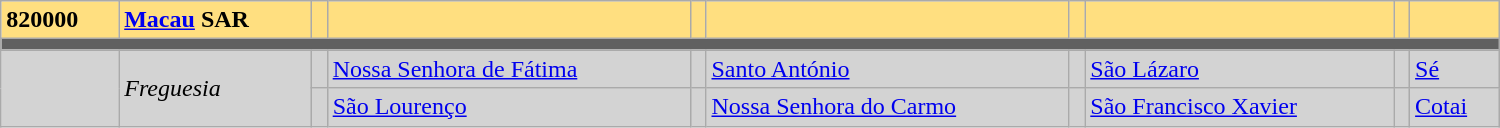<table class="wikitable" align="center" width="1000">
<tr ---- style="background:#FFDF80">
<td><strong>820000</strong></td>
<td><strong><a href='#'>Macau</a> SAR</strong><br></td>
<td></td>
<td></td>
<td></td>
<td></td>
<td></td>
<td></td>
<td></td>
<td></td>
</tr>
<tr style="background:#606060; height:2pt">
<td colspan="10"></td>
</tr>
<tr ---- style="background:#D3D3D3">
<td rowspan="2"></td>
<td rowspan="2"><em>Freguesia</em><br></td>
<td></td>
<td><a href='#'>Nossa Senhora de Fátima</a><br></td>
<td></td>
<td><a href='#'>Santo António</a><br></td>
<td></td>
<td><a href='#'>São Lázaro</a><br></td>
<td></td>
<td><a href='#'>Sé</a><br></td>
</tr>
<tr ---- style="background:#D3D3D3">
<td></td>
<td><a href='#'>São Lourenço</a><br></td>
<td></td>
<td><a href='#'>Nossa Senhora do Carmo</a><br></td>
<td></td>
<td><a href='#'>São Francisco Xavier</a><br></td>
<td></td>
<td><a href='#'>Cotai</a><br></td>
</tr>
</table>
